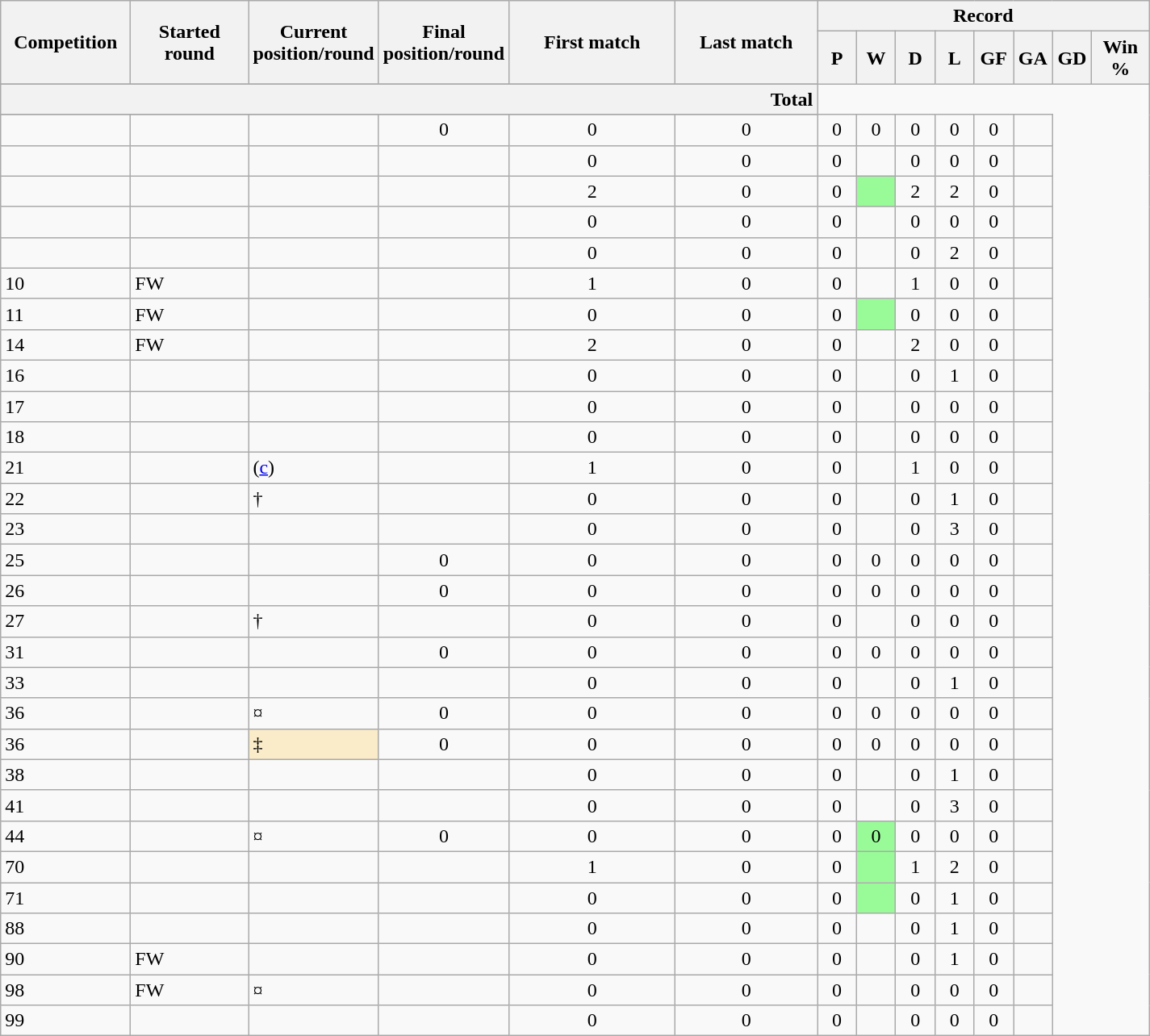<table class="wikitable" style="text-align: center">
<tr>
<th rowspan="2" style="width:100px;">Competition</th>
<th rowspan="2" style="width:90px;">Started round</th>
<th rowspan="2" style="width:90px;">Current position/round</th>
<th rowspan="2" style="width:90px;">Final position/round</th>
<th rowspan="2" style="width:130px;">First match</th>
<th rowspan="2" style="width:110px;">Last match</th>
<th colspan="8">Record</th>
</tr>
<tr>
<th style="width:25px;">P</th>
<th style="width:25px;">W</th>
<th style="width:25px;">D</th>
<th style="width:25px;">L</th>
<th style="width:25px;">GF</th>
<th style="width:25px;">GA</th>
<th style="width:25px;">GD</th>
<th style="width:40px;">Win %</th>
</tr>
<tr>
</tr>
<tr>
</tr>
<tr>
<th colspan="6" style="text-align: right;">Total<br></th>
</tr>
<tr>
</tr>
<tr>
<td align="left"></td>
<td align="left"></td>
<td align="left"> </td>
<td>0</td>
<td>0</td>
<td>0</td>
<td>0</td>
<td>0</td>
<td>0</td>
<td>0</td>
<td>0</td>
<td></td>
</tr>
<tr>
<td align="left"></td>
<td align="left"></td>
<td align="left"> </td>
<td></td>
<td>0</td>
<td>0</td>
<td>0</td>
<td></td>
<td>0</td>
<td>0</td>
<td>0</td>
<td></td>
</tr>
<tr>
<td align="left"></td>
<td align="left"></td>
<td align="left"> </td>
<td></td>
<td>2</td>
<td>0</td>
<td>0</td>
<td style="background:#98FB98"></td>
<td>2</td>
<td>2</td>
<td>0</td>
<td></td>
</tr>
<tr>
<td align="left"></td>
<td align="left"></td>
<td align="left"> </td>
<td></td>
<td>0</td>
<td>0</td>
<td>0</td>
<td></td>
<td>0</td>
<td>0</td>
<td>0</td>
<td></td>
</tr>
<tr>
<td align="left"></td>
<td align="left"></td>
<td align="left"> </td>
<td></td>
<td>0</td>
<td>0</td>
<td>0</td>
<td></td>
<td>0</td>
<td>2</td>
<td>0</td>
<td></td>
</tr>
<tr>
<td align="left">10</td>
<td align="left">FW</td>
<td align="left"> </td>
<td></td>
<td>1</td>
<td>0</td>
<td>0</td>
<td></td>
<td>1</td>
<td>0</td>
<td>0</td>
<td></td>
</tr>
<tr>
<td align="left">11</td>
<td align="left">FW</td>
<td align="left"> </td>
<td></td>
<td>0</td>
<td>0</td>
<td>0</td>
<td style="background:#98FB98"></td>
<td>0</td>
<td>0</td>
<td>0</td>
<td></td>
</tr>
<tr>
<td align="left">14</td>
<td align="left">FW</td>
<td align="left"> </td>
<td></td>
<td>2</td>
<td>0</td>
<td>0</td>
<td></td>
<td>2</td>
<td>0</td>
<td>0</td>
<td></td>
</tr>
<tr>
<td align="left">16</td>
<td align="left"></td>
<td align="left"> </td>
<td></td>
<td>0</td>
<td>0</td>
<td>0</td>
<td></td>
<td>0</td>
<td>1</td>
<td>0</td>
<td></td>
</tr>
<tr>
<td align="left">17</td>
<td align="left"></td>
<td align="left"> </td>
<td></td>
<td>0</td>
<td>0</td>
<td>0</td>
<td></td>
<td>0</td>
<td>0</td>
<td>0</td>
<td></td>
</tr>
<tr>
<td align="left">18</td>
<td align="left"></td>
<td align="left"> </td>
<td></td>
<td>0</td>
<td>0</td>
<td>0</td>
<td></td>
<td>0</td>
<td>0</td>
<td>0</td>
<td></td>
</tr>
<tr>
<td align="left">21</td>
<td align="left"></td>
<td align="left">  (<a href='#'>c</a>)</td>
<td></td>
<td>1</td>
<td>0</td>
<td>0</td>
<td></td>
<td>1</td>
<td>0</td>
<td>0</td>
<td></td>
</tr>
<tr>
<td align="left">22</td>
<td align="left"></td>
<td align="left">  †</td>
<td></td>
<td>0</td>
<td>0</td>
<td>0</td>
<td></td>
<td>0</td>
<td>1</td>
<td>0</td>
<td></td>
</tr>
<tr>
<td align="left">23</td>
<td align="left"></td>
<td align="left"> </td>
<td></td>
<td>0</td>
<td>0</td>
<td>0</td>
<td></td>
<td>0</td>
<td>3</td>
<td>0</td>
<td></td>
</tr>
<tr>
<td align="left">25</td>
<td align="left"></td>
<td align="left"> </td>
<td>0</td>
<td>0</td>
<td>0</td>
<td>0</td>
<td>0</td>
<td>0</td>
<td>0</td>
<td>0</td>
<td></td>
</tr>
<tr>
<td align="left">26</td>
<td align="left"></td>
<td align="left"> </td>
<td>0</td>
<td>0</td>
<td>0</td>
<td>0</td>
<td>0</td>
<td>0</td>
<td>0</td>
<td>0</td>
<td></td>
</tr>
<tr>
<td align="left">27</td>
<td align="left"></td>
<td align="left">  †</td>
<td></td>
<td>0</td>
<td>0</td>
<td>0</td>
<td></td>
<td>0</td>
<td>0</td>
<td>0</td>
<td></td>
</tr>
<tr>
<td align="left">31</td>
<td align="left"></td>
<td align="left"> </td>
<td>0</td>
<td>0</td>
<td>0</td>
<td>0</td>
<td>0</td>
<td>0</td>
<td>0</td>
<td>0</td>
<td></td>
</tr>
<tr>
<td align="left">33</td>
<td align="left"></td>
<td align="left"> </td>
<td></td>
<td>0</td>
<td>0</td>
<td>0</td>
<td></td>
<td>0</td>
<td>1</td>
<td>0</td>
<td></td>
</tr>
<tr>
<td align="left">36</td>
<td align="left"></td>
<td align="left">  ¤</td>
<td>0</td>
<td>0</td>
<td>0</td>
<td>0</td>
<td>0</td>
<td>0</td>
<td>0</td>
<td>0</td>
<td></td>
</tr>
<tr>
<td align="left">36</td>
<td align="left"></td>
<td style="background:#FAECC8; text-align:left;">  ‡</td>
<td>0</td>
<td>0</td>
<td>0</td>
<td>0</td>
<td>0</td>
<td>0</td>
<td>0</td>
<td>0</td>
<td></td>
</tr>
<tr>
<td align="left">38</td>
<td align="left"></td>
<td align="left"> </td>
<td></td>
<td>0</td>
<td>0</td>
<td>0</td>
<td></td>
<td>0</td>
<td>1</td>
<td>0</td>
<td></td>
</tr>
<tr>
<td align="left">41</td>
<td align="left"></td>
<td align="left"> </td>
<td></td>
<td>0</td>
<td>0</td>
<td>0</td>
<td></td>
<td>0</td>
<td>3</td>
<td>0</td>
<td></td>
</tr>
<tr>
<td align="left">44</td>
<td align="left"></td>
<td align="left">  ¤</td>
<td>0</td>
<td>0</td>
<td>0</td>
<td>0</td>
<td style="background:#98FB98">0</td>
<td>0</td>
<td>0</td>
<td>0</td>
<td></td>
</tr>
<tr>
<td align="left">70</td>
<td align="left"></td>
<td align="left"> </td>
<td></td>
<td>1</td>
<td>0</td>
<td>0</td>
<td style="background:#98FB98"></td>
<td>1</td>
<td>2</td>
<td>0</td>
<td></td>
</tr>
<tr>
<td align="left">71</td>
<td align="left"></td>
<td align="left"> </td>
<td></td>
<td>0</td>
<td>0</td>
<td>0</td>
<td style="background:#98FB98"></td>
<td>0</td>
<td>1</td>
<td>0</td>
<td></td>
</tr>
<tr>
<td align="left">88</td>
<td align="left"></td>
<td align="left"> </td>
<td></td>
<td>0</td>
<td>0</td>
<td>0</td>
<td></td>
<td>0</td>
<td>1</td>
<td>0</td>
<td></td>
</tr>
<tr>
<td align="left">90</td>
<td align="left">FW</td>
<td align="left"> </td>
<td></td>
<td>0</td>
<td>0</td>
<td>0</td>
<td></td>
<td>0</td>
<td>1</td>
<td>0</td>
<td></td>
</tr>
<tr>
<td align="left">98</td>
<td align="left">FW</td>
<td align="left">  ¤</td>
<td></td>
<td>0</td>
<td>0</td>
<td>0</td>
<td></td>
<td>0</td>
<td>0</td>
<td>0</td>
<td></td>
</tr>
<tr>
<td align="left">99</td>
<td align="left"></td>
<td align="left"> </td>
<td></td>
<td>0</td>
<td>0</td>
<td>0</td>
<td></td>
<td>0</td>
<td>0</td>
<td>0</td>
<td></td>
</tr>
</table>
